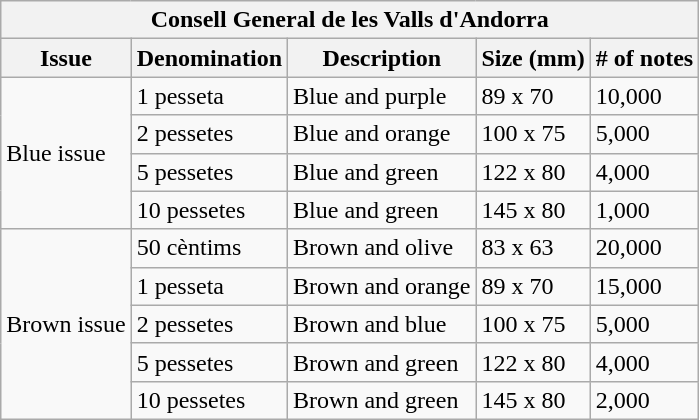<table class="wikitable">
<tr>
<th colspan="5">Consell General de les Valls d'Andorra</th>
</tr>
<tr>
<th>Issue</th>
<th>Denomination</th>
<th>Description</th>
<th>Size (mm)</th>
<th># of notes</th>
</tr>
<tr>
<td rowspan="4">Blue issue</td>
<td>1 pesseta</td>
<td>Blue and purple</td>
<td>89 x 70</td>
<td>10,000</td>
</tr>
<tr>
<td>2 pessetes</td>
<td>Blue and orange</td>
<td>100 x 75</td>
<td>5,000</td>
</tr>
<tr>
<td>5 pessetes</td>
<td>Blue and green</td>
<td>122 x 80</td>
<td>4,000</td>
</tr>
<tr>
<td>10 pessetes</td>
<td>Blue and green</td>
<td>145 x 80</td>
<td>1,000</td>
</tr>
<tr>
<td rowspan="5">Brown issue</td>
<td>50 cèntims</td>
<td>Brown and olive</td>
<td>83 x 63</td>
<td>20,000</td>
</tr>
<tr>
<td>1 pesseta</td>
<td>Brown and orange</td>
<td>89 x 70</td>
<td>15,000</td>
</tr>
<tr>
<td>2 pessetes</td>
<td>Brown and blue</td>
<td>100 x 75</td>
<td>5,000</td>
</tr>
<tr>
<td>5 pessetes</td>
<td>Brown and green</td>
<td>122 x 80</td>
<td>4,000</td>
</tr>
<tr>
<td>10 pessetes</td>
<td>Brown and green</td>
<td>145 x 80</td>
<td>2,000</td>
</tr>
</table>
